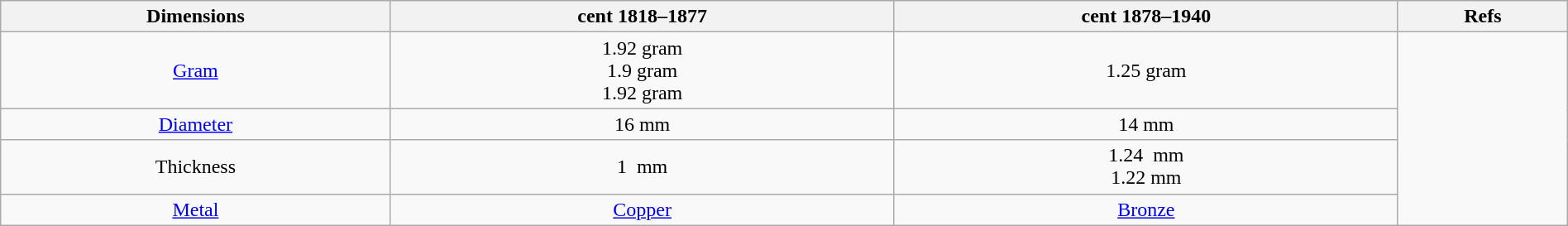<table class="wikitable" style="width:100%; text-align: center">
<tr>
<th>Dimensions</th>
<th> cent 1818–1877</th>
<th> cent 1878–1940</th>
<th>Refs</th>
</tr>
<tr>
<td><a href='#'>Gram</a></td>
<td>1.92 gram<br>1.9 gram<br>1.92 gram</td>
<td>1.25 gram</td>
<td rowspan="4"></td>
</tr>
<tr>
<td><a href='#'>Diameter</a></td>
<td>16 mm</td>
<td>14 mm</td>
</tr>
<tr>
<td>Thickness</td>
<td>1  mm </td>
<td>1.24  mm<br>1.22 mm</td>
</tr>
<tr>
<td><a href='#'>Metal</a></td>
<td><a href='#'>Copper</a></td>
<td><a href='#'>Bronze</a></td>
</tr>
</table>
